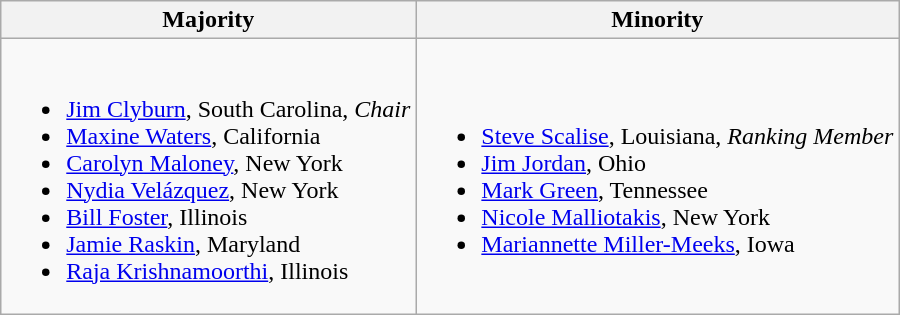<table class=wikitable>
<tr>
<th scope="col">Majority</th>
<th scope="col">Minority</th>
</tr>
<tr>
<td><br><ul><li><a href='#'>Jim Clyburn</a>, South Carolina, <em>Chair</em></li><li><a href='#'>Maxine Waters</a>, California</li><li><a href='#'>Carolyn Maloney</a>, New York</li><li><a href='#'>Nydia Velázquez</a>, New York</li><li><a href='#'>Bill Foster</a>, Illinois</li><li><a href='#'>Jamie Raskin</a>, Maryland</li><li><a href='#'>Raja Krishnamoorthi</a>, Illinois</li></ul></td>
<td><br><ul><li><a href='#'>Steve Scalise</a>, Louisiana, <em>Ranking Member</em></li><li><a href='#'>Jim Jordan</a>, Ohio</li><li><a href='#'>Mark Green</a>, Tennessee</li><li><a href='#'>Nicole Malliotakis</a>, New York</li><li><a href='#'>Mariannette Miller-Meeks</a>, Iowa</li></ul></td>
</tr>
</table>
